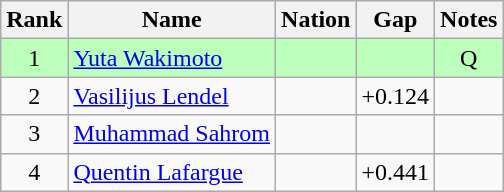<table class="wikitable sortable" style="text-align:center">
<tr>
<th>Rank</th>
<th>Name</th>
<th>Nation</th>
<th>Gap</th>
<th>Notes</th>
</tr>
<tr bgcolor=bbffbb>
<td>1</td>
<td align="left"><a href='#'>Yuta Wakimoto</a></td>
<td align="left"></td>
<td></td>
<td>Q</td>
</tr>
<tr>
<td>2</td>
<td align="left"><a href='#'>Vasilijus Lendel</a></td>
<td align="left"></td>
<td>+0.124</td>
<td></td>
</tr>
<tr>
<td>3</td>
<td align="left"><a href='#'>Muhammad Sahrom</a></td>
<td align="left"></td>
<td></td>
<td></td>
</tr>
<tr>
<td>4</td>
<td align="left"><a href='#'>Quentin Lafargue</a></td>
<td align="left"></td>
<td>+0.441</td>
<td></td>
</tr>
</table>
